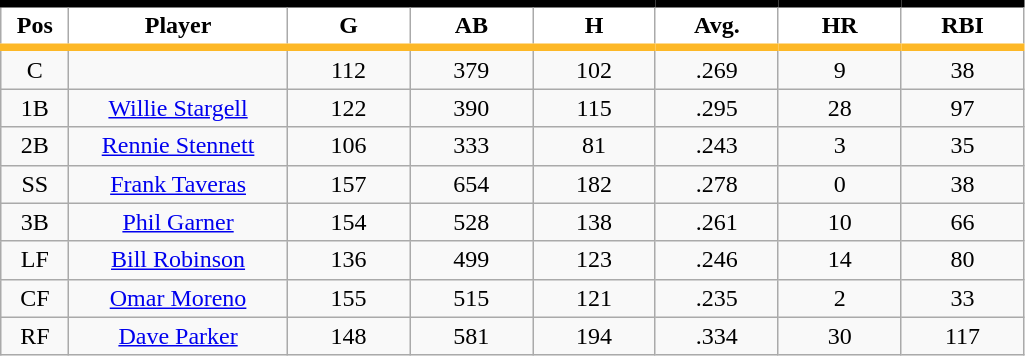<table class="wikitable sortable">
<tr>
<th style="background:#FFFFFF; border-top:#000000 5px solid; border-bottom:#FDB827 5px solid;" width="5%">Pos</th>
<th style="background:#FFFFFF; border-top:#000000 5px solid; border-bottom:#FDB827 5px solid;" width="16%">Player</th>
<th style="background:#FFFFFF; border-top:#000000 5px solid; border-bottom:#FDB827 5px solid;" width="9%">G</th>
<th style="background:#FFFFFF; border-top:#000000 5px solid; border-bottom:#FDB827 5px solid;" width="9%">AB</th>
<th style="background:#FFFFFF; border-top:#000000 5px solid; border-bottom:#FDB827 5px solid;" width="9%">H</th>
<th style="background:#FFFFFF; border-top:#000000 5px solid; border-bottom:#FDB827 5px solid;" width="9%">Avg.</th>
<th style="background:#FFFFFF; border-top:#000000 5px solid; border-bottom:#FDB827 5px solid;" width="9%">HR</th>
<th style="background:#FFFFFF; border-top:#000000 5px solid; border-bottom:#FDB827 5px solid;" width="9%">RBI</th>
</tr>
<tr align="center">
<td>C</td>
<td></td>
<td>112</td>
<td>379</td>
<td>102</td>
<td>.269</td>
<td>9</td>
<td>38</td>
</tr>
<tr align="center">
<td>1B</td>
<td><a href='#'>Willie Stargell</a></td>
<td>122</td>
<td>390</td>
<td>115</td>
<td>.295</td>
<td>28</td>
<td>97</td>
</tr>
<tr align="center">
<td>2B</td>
<td><a href='#'>Rennie Stennett</a></td>
<td>106</td>
<td>333</td>
<td>81</td>
<td>.243</td>
<td>3</td>
<td>35</td>
</tr>
<tr align="center">
<td>SS</td>
<td><a href='#'>Frank Taveras</a></td>
<td>157</td>
<td>654</td>
<td>182</td>
<td>.278</td>
<td>0</td>
<td>38</td>
</tr>
<tr align="center">
<td>3B</td>
<td><a href='#'>Phil Garner</a></td>
<td>154</td>
<td>528</td>
<td>138</td>
<td>.261</td>
<td>10</td>
<td>66</td>
</tr>
<tr align="center">
<td>LF</td>
<td><a href='#'>Bill Robinson</a></td>
<td>136</td>
<td>499</td>
<td>123</td>
<td>.246</td>
<td>14</td>
<td>80</td>
</tr>
<tr align="center">
<td>CF</td>
<td><a href='#'>Omar Moreno</a></td>
<td>155</td>
<td>515</td>
<td>121</td>
<td>.235</td>
<td>2</td>
<td>33</td>
</tr>
<tr align="center">
<td>RF</td>
<td><a href='#'>Dave Parker</a></td>
<td>148</td>
<td>581</td>
<td>194</td>
<td>.334</td>
<td>30</td>
<td>117</td>
</tr>
</table>
